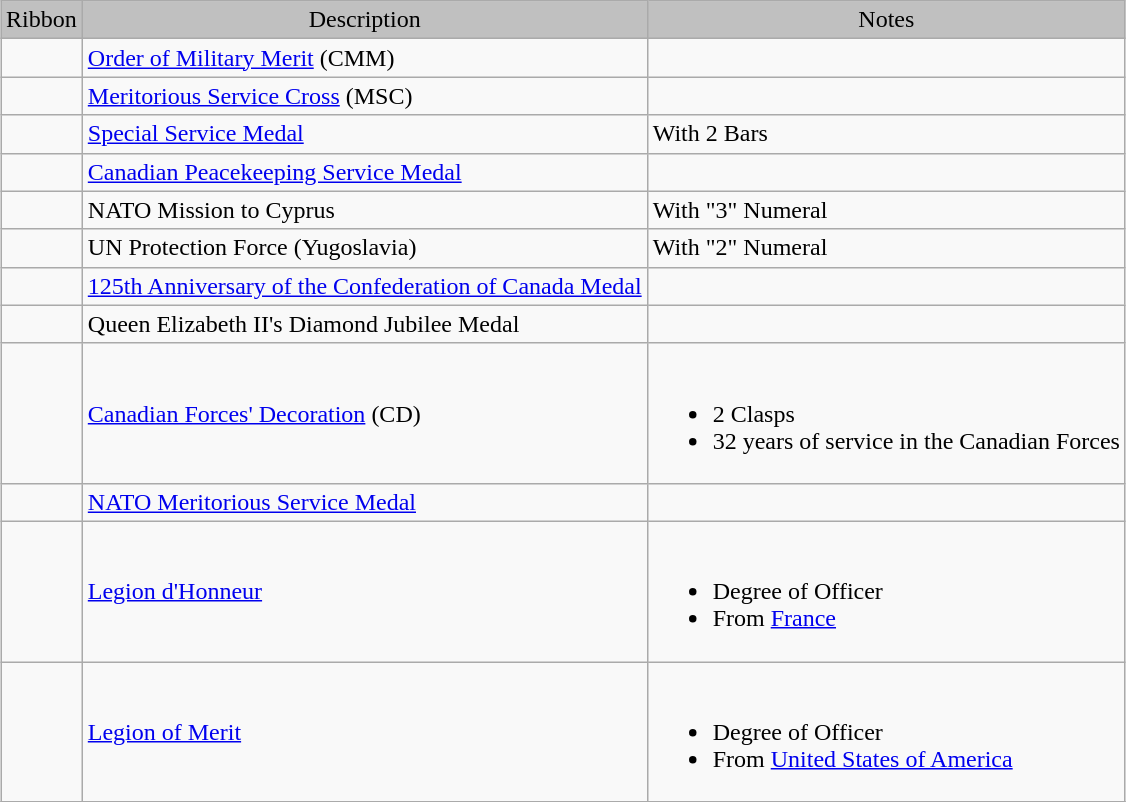<table class="wikitable" style="margin:1em auto;">
<tr style="background:silver;" align="center">
<td>Ribbon</td>
<td>Description</td>
<td>Notes</td>
</tr>
<tr>
<td></td>
<td><a href='#'>Order of Military Merit</a> (CMM)</td>
<td></td>
</tr>
<tr>
<td></td>
<td><a href='#'>Meritorious Service Cross</a> (MSC)</td>
</tr>
<tr>
<td></td>
<td><a href='#'>Special Service Medal</a></td>
<td>With 2 Bars</td>
</tr>
<tr>
<td></td>
<td><a href='#'>Canadian Peacekeeping Service Medal</a></td>
</tr>
<tr>
<td></td>
<td>NATO Mission to Cyprus</td>
<td>With "3" Numeral</td>
</tr>
<tr>
<td></td>
<td>UN Protection Force (Yugoslavia)</td>
<td>With "2" Numeral</td>
</tr>
<tr>
<td></td>
<td><a href='#'>125th Anniversary of the Confederation of Canada Medal</a></td>
</tr>
<tr>
<td></td>
<td>Queen Elizabeth II's Diamond Jubilee Medal</td>
<td></td>
</tr>
<tr>
<td></td>
<td><a href='#'>Canadian Forces' Decoration</a> (CD)</td>
<td><br><ul><li>2 Clasps</li><li>32 years of service in the Canadian Forces</li></ul></td>
</tr>
<tr>
<td></td>
<td><a href='#'>NATO Meritorious Service Medal</a></td>
<td></td>
</tr>
<tr>
<td></td>
<td><a href='#'>Legion d'Honneur</a></td>
<td><br><ul><li>Degree of Officer</li><li>From <a href='#'>France</a></li></ul></td>
</tr>
<tr>
<td></td>
<td><a href='#'>Legion of Merit</a></td>
<td><br><ul><li>Degree of Officer</li><li>From <a href='#'>United States of America</a></li></ul></td>
</tr>
<tr>
</tr>
</table>
